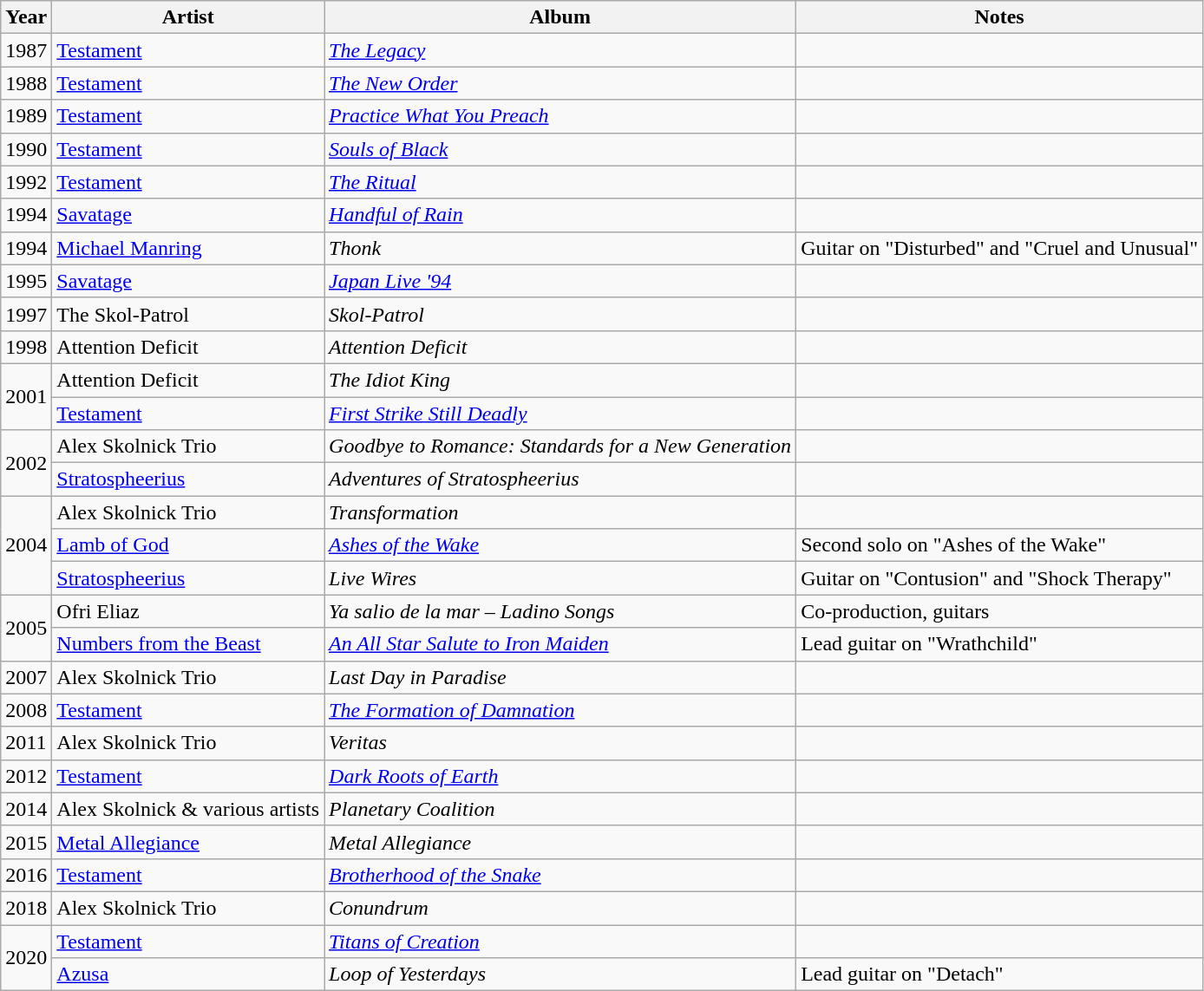<table class="wikitable">
<tr>
<th>Year</th>
<th>Artist</th>
<th>Album</th>
<th>Notes</th>
</tr>
<tr>
<td>1987</td>
<td><a href='#'>Testament</a></td>
<td><em><a href='#'>The Legacy</a></em></td>
<td></td>
</tr>
<tr>
<td>1988</td>
<td><a href='#'>Testament</a></td>
<td><em><a href='#'>The New Order</a></em></td>
<td></td>
</tr>
<tr>
<td>1989</td>
<td><a href='#'>Testament</a></td>
<td><em><a href='#'>Practice What You Preach</a></em></td>
<td></td>
</tr>
<tr>
<td>1990</td>
<td><a href='#'>Testament</a></td>
<td><em><a href='#'>Souls of Black</a></em></td>
<td></td>
</tr>
<tr>
<td>1992</td>
<td><a href='#'>Testament</a></td>
<td><em><a href='#'>The Ritual</a></em></td>
<td></td>
</tr>
<tr>
<td>1994</td>
<td><a href='#'>Savatage</a></td>
<td><em><a href='#'>Handful of Rain</a></em></td>
<td></td>
</tr>
<tr>
<td>1994</td>
<td><a href='#'>Michael Manring</a></td>
<td><em>Thonk</em></td>
<td>Guitar on "Disturbed" and "Cruel and Unusual"</td>
</tr>
<tr>
<td>1995</td>
<td><a href='#'>Savatage</a></td>
<td><em><a href='#'>Japan Live '94</a></em></td>
<td></td>
</tr>
<tr>
<td>1997</td>
<td>The Skol-Patrol</td>
<td><em>Skol-Patrol</em></td>
<td></td>
</tr>
<tr>
<td>1998</td>
<td>Attention Deficit</td>
<td><em>Attention Deficit</em></td>
<td></td>
</tr>
<tr>
<td rowspan=2>2001</td>
<td>Attention Deficit</td>
<td><em>The Idiot King</em></td>
<td></td>
</tr>
<tr>
<td><a href='#'>Testament</a></td>
<td><em><a href='#'>First Strike Still Deadly</a></em></td>
<td></td>
</tr>
<tr>
<td rowspan=2>2002</td>
<td>Alex Skolnick Trio</td>
<td><em>Goodbye to Romance: Standards for a New Generation</em></td>
<td></td>
</tr>
<tr>
<td><a href='#'>Stratospheerius</a></td>
<td><em>Adventures of Stratospheerius</em></td>
<td></td>
</tr>
<tr>
<td rowspan=3>2004</td>
<td>Alex Skolnick Trio</td>
<td><em>Transformation</em></td>
<td></td>
</tr>
<tr>
<td><a href='#'>Lamb of God</a></td>
<td><em><a href='#'>Ashes of the Wake</a></em></td>
<td>Second solo on "Ashes of the Wake"</td>
</tr>
<tr>
<td><a href='#'>Stratospheerius</a></td>
<td><em>Live Wires</em></td>
<td>Guitar on "Contusion" and "Shock Therapy"</td>
</tr>
<tr>
<td rowspan=2>2005</td>
<td>Ofri Eliaz</td>
<td><em>Ya salio de la mar – Ladino Songs</em></td>
<td>Co-production, guitars</td>
</tr>
<tr>
<td><a href='#'>Numbers from the Beast</a></td>
<td><em><a href='#'>An All Star Salute to Iron Maiden</a></em></td>
<td>Lead guitar on "Wrathchild"</td>
</tr>
<tr>
<td>2007</td>
<td>Alex Skolnick Trio</td>
<td><em>Last Day in Paradise</em></td>
<td></td>
</tr>
<tr>
<td>2008</td>
<td><a href='#'>Testament</a></td>
<td><em><a href='#'>The Formation of Damnation</a></em></td>
<td></td>
</tr>
<tr>
<td>2011</td>
<td>Alex Skolnick Trio</td>
<td><em>Veritas</em></td>
<td></td>
</tr>
<tr>
<td>2012</td>
<td><a href='#'>Testament</a></td>
<td><em><a href='#'>Dark Roots of Earth</a></em></td>
<td></td>
</tr>
<tr>
<td>2014</td>
<td>Alex Skolnick & various artists</td>
<td><em>Planetary Coalition</em></td>
<td></td>
</tr>
<tr>
<td>2015</td>
<td><a href='#'>Metal Allegiance</a></td>
<td><em>Metal Allegiance</em></td>
<td></td>
</tr>
<tr>
<td>2016</td>
<td><a href='#'>Testament</a></td>
<td><em><a href='#'>Brotherhood of the Snake</a></em></td>
<td></td>
</tr>
<tr>
<td>2018</td>
<td>Alex Skolnick Trio</td>
<td><em>Conundrum</em></td>
<td></td>
</tr>
<tr>
<td rowspan="2">2020</td>
<td><a href='#'>Testament</a></td>
<td><em><a href='#'>Titans of Creation</a></em></td>
<td></td>
</tr>
<tr>
<td><a href='#'>Azusa</a></td>
<td><em>Loop of Yesterdays</em></td>
<td>Lead guitar on "Detach"</td>
</tr>
</table>
